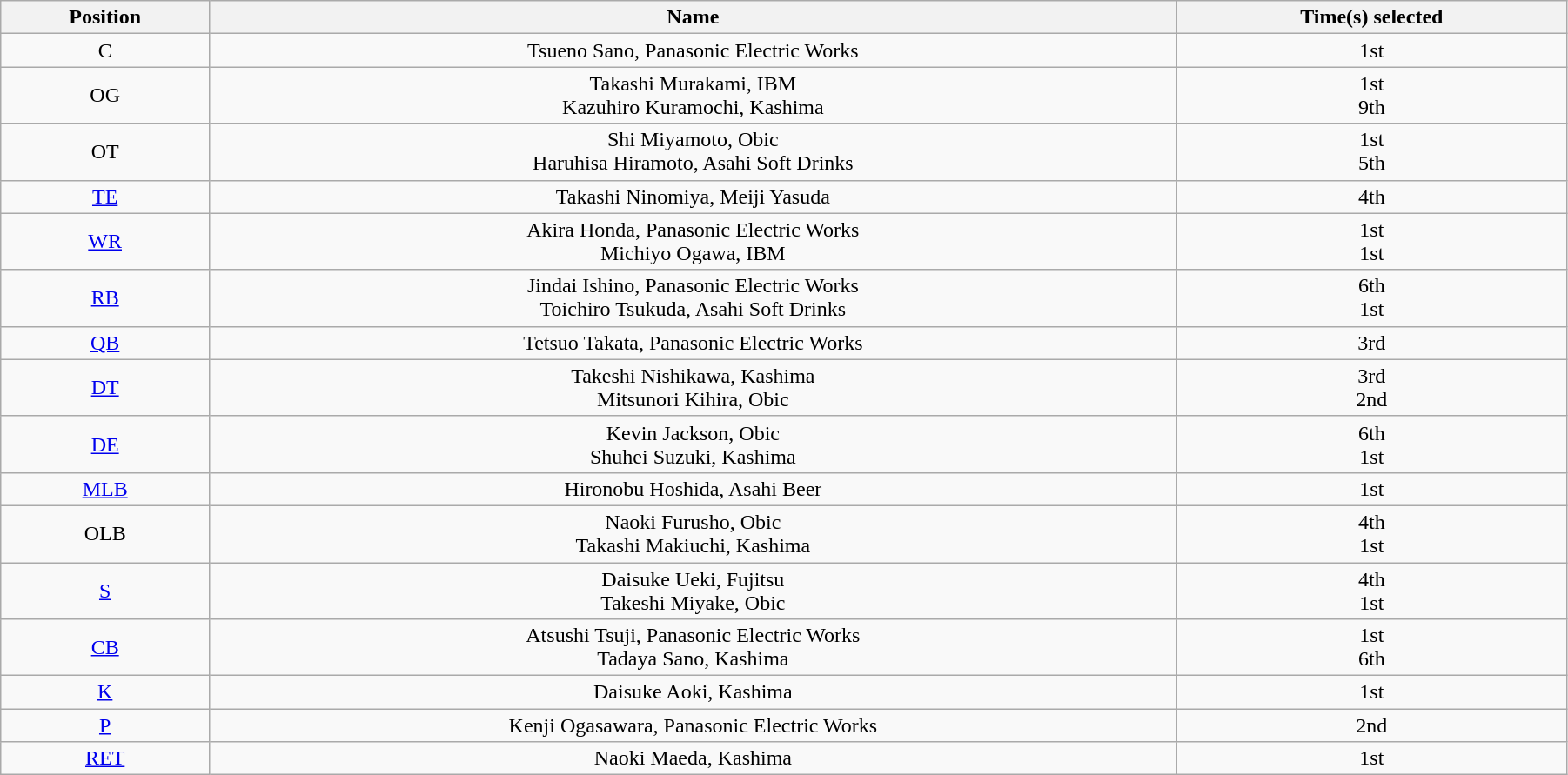<table class="wikitable" style="text-align:Center;width:95%;">
<tr>
<th>Position</th>
<th>Name</th>
<th>Time(s) selected</th>
</tr>
<tr>
<td>C</td>
<td>Tsueno Sano, Panasonic Electric Works</td>
<td>1st</td>
</tr>
<tr>
<td>OG</td>
<td>Takashi Murakami, IBM<br>Kazuhiro Kuramochi, Kashima</td>
<td>1st<br>9th</td>
</tr>
<tr>
<td>OT</td>
<td>Shi Miyamoto, Obic<br>Haruhisa Hiramoto, Asahi Soft Drinks</td>
<td>1st<br>5th</td>
</tr>
<tr>
<td><a href='#'>TE</a></td>
<td>Takashi Ninomiya, Meiji Yasuda</td>
<td>4th</td>
</tr>
<tr>
<td><a href='#'>WR</a></td>
<td>Akira Honda, Panasonic Electric Works<br>Michiyo Ogawa, IBM</td>
<td>1st<br>1st</td>
</tr>
<tr>
<td><a href='#'>RB</a></td>
<td>Jindai Ishino, Panasonic Electric Works<br>Toichiro Tsukuda, Asahi Soft Drinks</td>
<td>6th<br>1st</td>
</tr>
<tr>
<td><a href='#'>QB</a></td>
<td>Tetsuo Takata, Panasonic Electric Works</td>
<td>3rd</td>
</tr>
<tr>
<td><a href='#'>DT</a></td>
<td>Takeshi Nishikawa, Kashima<br>Mitsunori Kihira, Obic</td>
<td>3rd<br>2nd</td>
</tr>
<tr>
<td><a href='#'>DE</a></td>
<td>Kevin Jackson, Obic<br>Shuhei Suzuki, Kashima</td>
<td>6th<br>1st</td>
</tr>
<tr>
<td><a href='#'>MLB</a></td>
<td>Hironobu Hoshida, Asahi Beer</td>
<td>1st</td>
</tr>
<tr>
<td>OLB</td>
<td>Naoki Furusho, Obic<br>Takashi Makiuchi, Kashima</td>
<td>4th<br>1st</td>
</tr>
<tr>
<td><a href='#'>S</a></td>
<td>Daisuke Ueki, Fujitsu<br>Takeshi Miyake, Obic</td>
<td>4th<br>1st</td>
</tr>
<tr>
<td><a href='#'>CB</a></td>
<td>Atsushi Tsuji, Panasonic Electric Works<br>Tadaya Sano, Kashima</td>
<td>1st<br>6th</td>
</tr>
<tr>
<td><a href='#'>K</a></td>
<td>Daisuke Aoki, Kashima</td>
<td>1st</td>
</tr>
<tr>
<td><a href='#'>P</a></td>
<td>Kenji Ogasawara, Panasonic Electric Works</td>
<td>2nd</td>
</tr>
<tr>
<td><a href='#'>RET</a></td>
<td>Naoki Maeda, Kashima</td>
<td>1st</td>
</tr>
</table>
